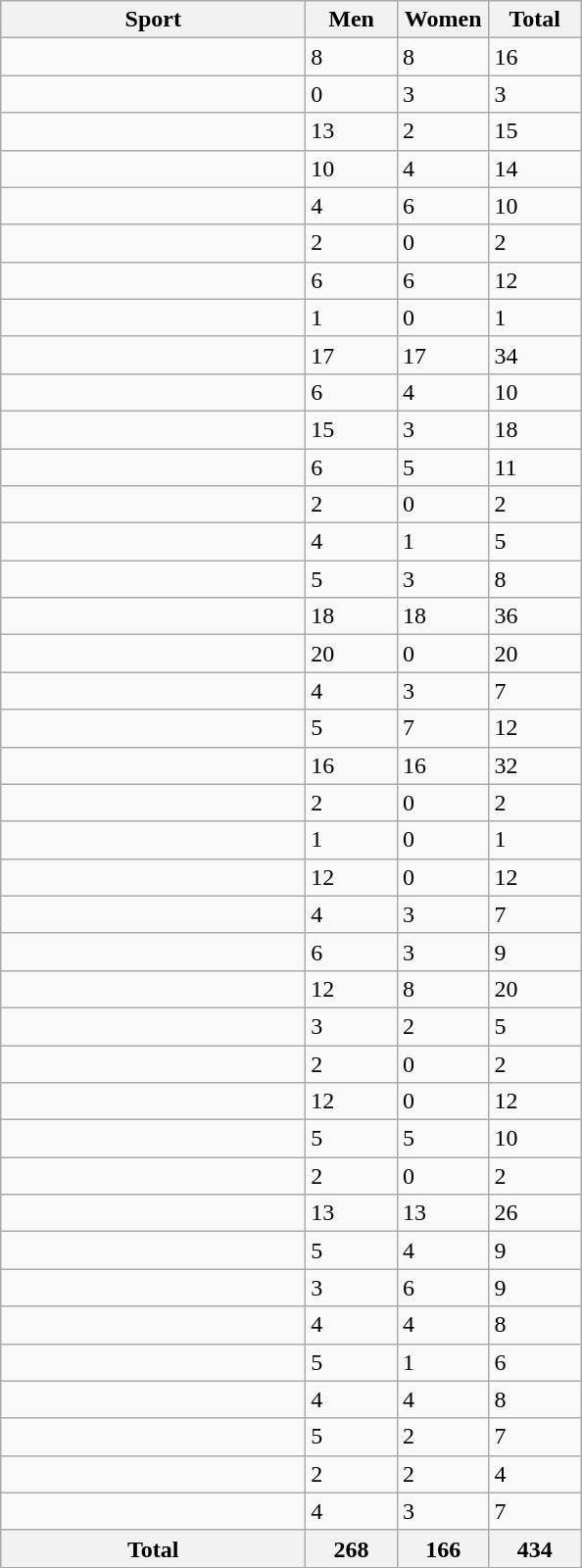<table class="wikitable sortable" style="text-align:left">
<tr>
<th width=200>Sport</th>
<th width="55">Men</th>
<th width=55>Women</th>
<th width=55>Total</th>
</tr>
<tr>
<td align="left"></td>
<td>8</td>
<td>8</td>
<td>16</td>
</tr>
<tr>
<td align="left"></td>
<td>0</td>
<td>3</td>
<td>3</td>
</tr>
<tr>
<td align="left"></td>
<td>13</td>
<td>2</td>
<td>15</td>
</tr>
<tr>
<td align="left"></td>
<td>10</td>
<td>4</td>
<td>14</td>
</tr>
<tr>
<td align="left"></td>
<td>4</td>
<td>6</td>
<td>10</td>
</tr>
<tr>
<td align="left"></td>
<td>2</td>
<td>0</td>
<td>2</td>
</tr>
<tr>
<td align="left"></td>
<td>6</td>
<td>6</td>
<td>12</td>
</tr>
<tr>
<td align="left"></td>
<td>1</td>
<td>0</td>
<td>1</td>
</tr>
<tr>
<td align="left"></td>
<td>17</td>
<td>17</td>
<td>34</td>
</tr>
<tr>
<td align="left"></td>
<td>6</td>
<td>4</td>
<td>10</td>
</tr>
<tr>
<td align="left"></td>
<td>15</td>
<td>3</td>
<td>18</td>
</tr>
<tr>
<td align="left"></td>
<td>6</td>
<td>5</td>
<td>11</td>
</tr>
<tr>
<td align="left"></td>
<td>2</td>
<td>0</td>
<td>2</td>
</tr>
<tr>
<td align="left"></td>
<td>4</td>
<td>1</td>
<td>5</td>
</tr>
<tr>
<td align="left"></td>
<td>5</td>
<td>3</td>
<td>8</td>
</tr>
<tr>
<td align="left"></td>
<td>18</td>
<td>18</td>
<td>36</td>
</tr>
<tr>
<td align="left"></td>
<td>20</td>
<td>0</td>
<td>20</td>
</tr>
<tr>
<td align="left"></td>
<td>4</td>
<td>3</td>
<td>7</td>
</tr>
<tr>
<td align="left"></td>
<td>5</td>
<td>7</td>
<td>12</td>
</tr>
<tr>
<td align="left"></td>
<td>16</td>
<td>16</td>
<td>32</td>
</tr>
<tr>
<td align="left"></td>
<td>2</td>
<td>0</td>
<td>2</td>
</tr>
<tr>
<td align="left"></td>
<td>1</td>
<td>0</td>
<td>1</td>
</tr>
<tr>
<td align="left"></td>
<td>12</td>
<td>0</td>
<td>12</td>
</tr>
<tr>
<td align="left"></td>
<td>4</td>
<td>3</td>
<td>7</td>
</tr>
<tr>
<td align="left"></td>
<td>6</td>
<td>3</td>
<td>9</td>
</tr>
<tr>
<td align="left"></td>
<td>12</td>
<td>8</td>
<td>20</td>
</tr>
<tr>
<td align="left"></td>
<td>3</td>
<td>2</td>
<td>5</td>
</tr>
<tr>
<td align="left"></td>
<td>2</td>
<td>0</td>
<td>2</td>
</tr>
<tr>
<td align="left"></td>
<td>12</td>
<td>0</td>
<td>12</td>
</tr>
<tr>
<td align="left"></td>
<td>5</td>
<td>5</td>
<td>10</td>
</tr>
<tr>
<td align="left"></td>
<td>2</td>
<td>0</td>
<td>2</td>
</tr>
<tr>
<td align="left"></td>
<td>13</td>
<td>13</td>
<td>26</td>
</tr>
<tr>
<td align="left"></td>
<td>5</td>
<td>4</td>
<td>9</td>
</tr>
<tr>
<td align="left"></td>
<td>3</td>
<td>6</td>
<td>9</td>
</tr>
<tr>
<td align="left"></td>
<td>4</td>
<td>4</td>
<td>8</td>
</tr>
<tr>
<td align="left"></td>
<td>5</td>
<td>1</td>
<td>6</td>
</tr>
<tr>
<td align="left"></td>
<td>4</td>
<td>4</td>
<td>8</td>
</tr>
<tr>
<td align="left"></td>
<td>5</td>
<td>2</td>
<td>7</td>
</tr>
<tr>
<td align="left"></td>
<td>2</td>
<td>2</td>
<td>4</td>
</tr>
<tr>
<td align="left"></td>
<td>4</td>
<td>3</td>
<td>7</td>
</tr>
<tr>
<th>Total</th>
<th>268</th>
<th>166</th>
<th>434</th>
</tr>
</table>
